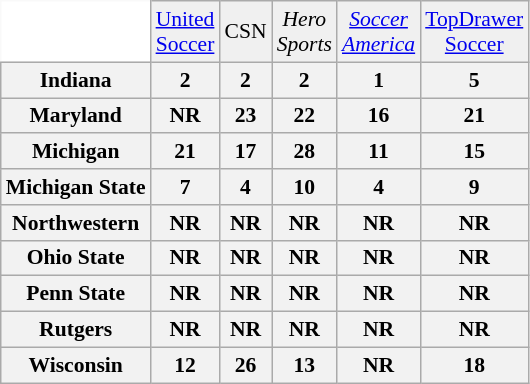<table class="wikitable" style="white-space:nowrap; font-size:90%;">
<tr>
<td style="background:white; border-top-style:hidden; border-left-style:hidden;"></td>
<td align="center" style="background:#f0f0f0;"><a href='#'>United<br>Soccer</a></td>
<td align="center" style="background:#f0f0f0;">CSN</td>
<td align="center" style="background:#f0f0f0;"><em>Hero<br>Sports</em></td>
<td align="center" style="background:#f0f0f0;"><em><a href='#'>Soccer<br>America</a></em></td>
<td align="center" style="background:#f0f0f0;"><a href='#'>TopDrawer<br>Soccer</a></td>
</tr>
<tr style="text-align:center;">
<th style=>Indiana</th>
<th>2</th>
<th>2</th>
<th>2</th>
<th>1</th>
<th>5</th>
</tr>
<tr style="text-align:center;">
<th style=>Maryland</th>
<th>NR</th>
<th>23</th>
<th>22</th>
<th>16</th>
<th>21</th>
</tr>
<tr style="text-align:center;">
<th style=>Michigan</th>
<th>21</th>
<th>17</th>
<th>28</th>
<th>11</th>
<th>15</th>
</tr>
<tr style="text-align:center;">
<th style=>Michigan State</th>
<th>7</th>
<th>4</th>
<th>10</th>
<th>4</th>
<th>9</th>
</tr>
<tr style="text-align:center;">
<th style=>Northwestern</th>
<th>NR</th>
<th>NR</th>
<th>NR</th>
<th>NR</th>
<th>NR</th>
</tr>
<tr style="text-align:center;">
<th style=>Ohio State</th>
<th>NR</th>
<th>NR</th>
<th>NR</th>
<th>NR</th>
<th>NR</th>
</tr>
<tr style="text-align:center;">
<th style=>Penn State</th>
<th>NR</th>
<th>NR</th>
<th>NR</th>
<th>NR</th>
<th>NR</th>
</tr>
<tr style="text-align:center;">
<th style=>Rutgers</th>
<th>NR</th>
<th>NR</th>
<th>NR</th>
<th>NR</th>
<th>NR</th>
</tr>
<tr style="text-align:center;">
<th style=>Wisconsin</th>
<th>12</th>
<th>26</th>
<th>13</th>
<th>NR</th>
<th>18</th>
</tr>
</table>
